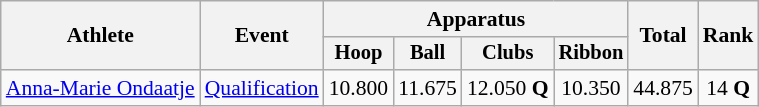<table class=wikitable style="font-size:90%">
<tr>
<th rowspan=2>Athlete</th>
<th rowspan=2>Event</th>
<th colspan=4>Apparatus</th>
<th rowspan=2>Total</th>
<th rowspan=2>Rank</th>
</tr>
<tr style="font-size:95%;">
<th>Hoop</th>
<th>Ball</th>
<th>Clubs</th>
<th>Ribbon</th>
</tr>
<tr align=center>
<td align=left><a href='#'>Anna-Marie Ondaatje</a></td>
<td align=left><a href='#'>Qualification</a></td>
<td>10.800</td>
<td>11.675</td>
<td>12.050 <strong>Q</strong></td>
<td>10.350</td>
<td>44.875</td>
<td>14 <strong>Q</strong></td>
</tr>
</table>
